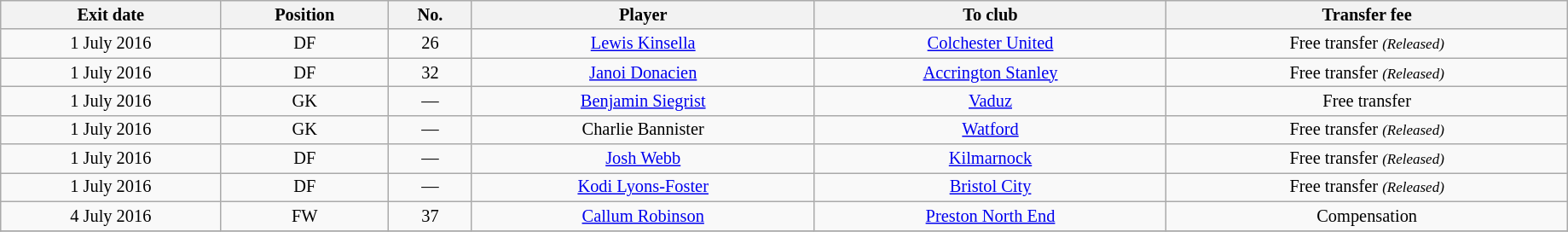<table class="wikitable sortable" style="width:97%; text-align:center; font-size:85%; text-align:centre;">
<tr>
<th><strong>Exit date</strong></th>
<th><strong>Position</strong></th>
<th><strong>No.</strong></th>
<th><strong>Player</strong></th>
<th><strong>To club</strong></th>
<th><strong>Transfer fee</strong></th>
</tr>
<tr>
<td>1 July 2016</td>
<td>DF</td>
<td>26</td>
<td> <a href='#'>Lewis Kinsella</a></td>
<td> <a href='#'>Colchester United</a></td>
<td>Free transfer <small><em>(Released)</em></small></td>
</tr>
<tr>
<td>1 July 2016</td>
<td>DF</td>
<td>32</td>
<td> <a href='#'>Janoi Donacien</a></td>
<td> <a href='#'>Accrington Stanley</a></td>
<td>Free transfer <small><em>(Released)</em></small></td>
</tr>
<tr>
<td>1 July 2016</td>
<td>GK</td>
<td>—</td>
<td> <a href='#'>Benjamin Siegrist</a></td>
<td> <a href='#'>Vaduz</a></td>
<td>Free transfer </td>
</tr>
<tr>
<td>1 July 2016</td>
<td>GK</td>
<td>—</td>
<td> Charlie Bannister</td>
<td> <a href='#'>Watford</a></td>
<td>Free transfer <small><em>(Released)</em></small></td>
</tr>
<tr>
<td>1 July 2016</td>
<td>DF</td>
<td>—</td>
<td> <a href='#'>Josh Webb</a></td>
<td> <a href='#'>Kilmarnock</a></td>
<td>Free transfer <small><em>(Released)</em></small></td>
</tr>
<tr>
<td>1 July 2016</td>
<td>DF</td>
<td>—</td>
<td> <a href='#'>Kodi Lyons-Foster</a></td>
<td> <a href='#'>Bristol City</a></td>
<td>Free transfer <small><em>(Released)</em></small></td>
</tr>
<tr>
<td>4 July 2016</td>
<td>FW</td>
<td>37</td>
<td> <a href='#'>Callum Robinson</a></td>
<td> <a href='#'>Preston North End</a></td>
<td>Compensation</td>
</tr>
<tr>
</tr>
</table>
